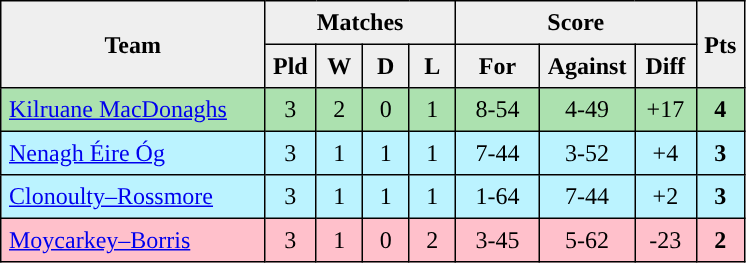<table style=border-collapse:collapse border=1 cellspacing=0 cellpadding=5>
<tr align=center bgcolor=#efefef>
<th rowspan=2 width=165>Team</th>
<th colspan=4>Matches</th>
<th colspan=3>Score</th>
<th rowspan=2width=20>Pts</th>
</tr>
<tr align=center bgcolor=#efefef>
<th width=20>Pld</th>
<th width=20>W</th>
<th width=20>D</th>
<th width=20>L</th>
<th width=45>For</th>
<th width=45>Against</th>
<th width=30>Diff</th>
</tr>
<tr align=center style="background:#ACE1AF;">
<td style="text-align:left;"> <a href='#'>Kilruane MacDonaghs</a></td>
<td>3</td>
<td>2</td>
<td>0</td>
<td>1</td>
<td>8-54</td>
<td>4-49</td>
<td>+17</td>
<td><strong>4</strong></td>
</tr>
<tr align=center style="background:#BBF3FF;">
<td style="text-align:left;"> <a href='#'>Nenagh Éire Óg</a></td>
<td>3</td>
<td>1</td>
<td>1</td>
<td>1</td>
<td>7-44</td>
<td>3-52</td>
<td>+4</td>
<td><strong>3</strong></td>
</tr>
<tr align=center style="background:#BBF3FF;">
<td style="text-align:left;"> <a href='#'>Clonoulty–Rossmore</a></td>
<td>3</td>
<td>1</td>
<td>1</td>
<td>1</td>
<td>1-64</td>
<td>7-44</td>
<td>+2</td>
<td><strong>3</strong></td>
</tr>
<tr align=center style="background:#FFC0CB;">
<td style="text-align:left;"> <a href='#'>Moycarkey–Borris</a></td>
<td>3</td>
<td>1</td>
<td>0</td>
<td>2</td>
<td>3-45</td>
<td>5-62</td>
<td>-23</td>
<td><strong>2</strong></td>
</tr>
</table>
